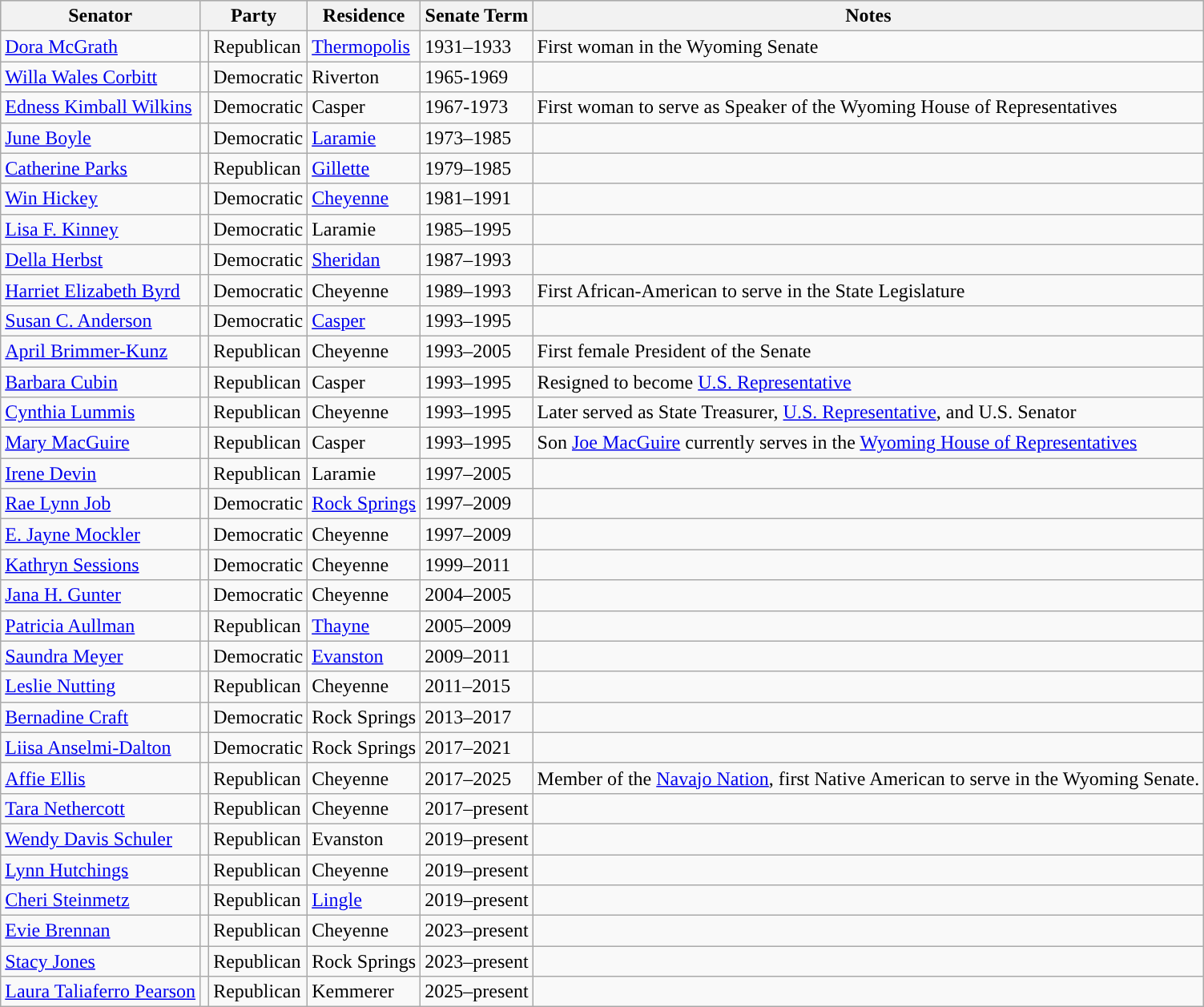<table class="wikitable">
<tr style="background-color:#CCCCCC;">
<th>Senator</th>
<th colspan = 2>Party</th>
<th>Residence</th>
<th>Senate Term</th>
<th>Notes</th>
</tr>
<tr>
<td><a href='#'>Dora McGrath</a></td>
<td style="background:"></td>
<td>Republican</td>
<td><a href='#'>Thermopolis</a></td>
<td>1931–1933</td>
<td>First woman in the Wyoming Senate</td>
</tr>
<tr>
<td><a href='#'>Willa Wales Corbitt</a></td>
<td style="background:"></td>
<td>Democratic</td>
<td>Riverton</td>
<td>1965-1969</td>
<td></td>
</tr>
<tr>
<td><a href='#'>Edness Kimball Wilkins</a></td>
<td style="background:"></td>
<td>Democratic</td>
<td>Casper</td>
<td>1967-1973</td>
<td>First woman to serve as Speaker of the Wyoming House of Representatives</td>
</tr>
<tr>
<td><a href='#'>June Boyle</a></td>
<td style="background:"></td>
<td>Democratic</td>
<td><a href='#'>Laramie</a></td>
<td>1973–1985</td>
<td></td>
</tr>
<tr>
<td><a href='#'>Catherine Parks</a></td>
<td style="background:"></td>
<td>Republican</td>
<td><a href='#'>Gillette</a></td>
<td>1979–1985</td>
<td></td>
</tr>
<tr>
<td><a href='#'>Win Hickey</a></td>
<td style="background:"></td>
<td>Democratic</td>
<td><a href='#'>Cheyenne</a></td>
<td>1981–1991</td>
<td></td>
</tr>
<tr>
<td><a href='#'>Lisa F. Kinney</a></td>
<td style="background:"></td>
<td>Democratic</td>
<td>Laramie</td>
<td>1985–1995</td>
<td></td>
</tr>
<tr>
<td><a href='#'>Della Herbst</a></td>
<td style="background:"></td>
<td>Democratic</td>
<td><a href='#'>Sheridan</a></td>
<td>1987–1993</td>
<td></td>
</tr>
<tr>
<td><a href='#'>Harriet Elizabeth Byrd</a></td>
<td style="background:"></td>
<td>Democratic</td>
<td>Cheyenne</td>
<td>1989–1993</td>
<td>First African-American to serve in the State Legislature</td>
</tr>
<tr>
<td><a href='#'>Susan C. Anderson</a></td>
<td style="background:"></td>
<td>Democratic</td>
<td><a href='#'>Casper</a></td>
<td>1993–1995</td>
<td></td>
</tr>
<tr>
<td><a href='#'>April Brimmer-Kunz</a></td>
<td style="background:"></td>
<td>Republican</td>
<td>Cheyenne</td>
<td>1993–2005</td>
<td>First female President of the Senate</td>
</tr>
<tr>
<td><a href='#'>Barbara Cubin</a></td>
<td style="background:"></td>
<td>Republican</td>
<td>Casper</td>
<td>1993–1995</td>
<td>Resigned to become <a href='#'>U.S. Representative</a></td>
</tr>
<tr>
<td><a href='#'>Cynthia Lummis</a></td>
<td style="background:"></td>
<td>Republican</td>
<td>Cheyenne</td>
<td>1993–1995</td>
<td>Later served as State Treasurer, <a href='#'>U.S. Representative</a>, and U.S. Senator</td>
</tr>
<tr>
<td><a href='#'>Mary MacGuire</a></td>
<td style="background:"></td>
<td>Republican</td>
<td>Casper</td>
<td>1993–1995</td>
<td>Son <a href='#'>Joe MacGuire</a> currently serves in the <a href='#'>Wyoming House of Representatives</a></td>
</tr>
<tr>
<td><a href='#'>Irene Devin</a></td>
<td style="background:"></td>
<td>Republican</td>
<td>Laramie</td>
<td>1997–2005</td>
<td></td>
</tr>
<tr>
<td><a href='#'>Rae Lynn Job</a></td>
<td style="background:"></td>
<td>Democratic</td>
<td><a href='#'>Rock Springs</a></td>
<td>1997–2009</td>
<td></td>
</tr>
<tr>
<td><a href='#'>E. Jayne Mockler</a></td>
<td style="background:"></td>
<td>Democratic</td>
<td>Cheyenne</td>
<td>1997–2009</td>
<td></td>
</tr>
<tr>
<td><a href='#'>Kathryn Sessions</a></td>
<td style="background:"></td>
<td>Democratic</td>
<td>Cheyenne</td>
<td>1999–2011</td>
<td></td>
</tr>
<tr>
<td><a href='#'>Jana H. Gunter</a></td>
<td style="background:"></td>
<td>Democratic</td>
<td>Cheyenne</td>
<td>2004–2005</td>
<td></td>
</tr>
<tr>
<td><a href='#'>Patricia Aullman</a></td>
<td style="background:"></td>
<td>Republican</td>
<td><a href='#'>Thayne</a></td>
<td>2005–2009</td>
<td></td>
</tr>
<tr>
<td><a href='#'>Saundra Meyer</a></td>
<td style="background:"></td>
<td>Democratic</td>
<td><a href='#'>Evanston</a></td>
<td>2009–2011</td>
<td></td>
</tr>
<tr>
<td><a href='#'>Leslie Nutting</a></td>
<td style="background:"></td>
<td>Republican</td>
<td>Cheyenne</td>
<td>2011–2015</td>
<td></td>
</tr>
<tr>
<td><a href='#'>Bernadine Craft</a></td>
<td style="background:"></td>
<td>Democratic</td>
<td>Rock Springs</td>
<td>2013–2017</td>
<td></td>
</tr>
<tr>
<td><a href='#'>Liisa Anselmi-Dalton</a></td>
<td style="background:"></td>
<td>Democratic</td>
<td>Rock Springs</td>
<td>2017–2021</td>
<td></td>
</tr>
<tr>
<td><a href='#'>Affie Ellis</a></td>
<td style="background:"></td>
<td>Republican</td>
<td>Cheyenne</td>
<td>2017–2025</td>
<td>Member of the <a href='#'>Navajo Nation</a>, first Native American to serve in the Wyoming Senate.</td>
</tr>
<tr>
<td><a href='#'>Tara Nethercott</a></td>
<td style="background:"></td>
<td>Republican</td>
<td>Cheyenne</td>
<td>2017–present</td>
<td></td>
</tr>
<tr>
<td><a href='#'>Wendy Davis Schuler</a></td>
<td style="background:"></td>
<td>Republican</td>
<td>Evanston</td>
<td>2019–present</td>
<td></td>
</tr>
<tr>
<td><a href='#'>Lynn Hutchings</a></td>
<td style="background:"></td>
<td>Republican</td>
<td>Cheyenne</td>
<td>2019–present</td>
<td></td>
</tr>
<tr>
<td><a href='#'>Cheri Steinmetz</a></td>
<td style="background:"></td>
<td>Republican</td>
<td><a href='#'>Lingle</a></td>
<td>2019–present</td>
<td></td>
</tr>
<tr>
<td><a href='#'>Evie Brennan</a></td>
<td style="background:"></td>
<td>Republican</td>
<td>Cheyenne</td>
<td>2023–present</td>
<td></td>
</tr>
<tr>
<td><a href='#'>Stacy Jones</a></td>
<td style="background:"></td>
<td>Republican</td>
<td>Rock Springs</td>
<td>2023–present</td>
<td></td>
</tr>
<tr>
<td><a href='#'>Laura Taliaferro Pearson</a></td>
<td style="background:"></td>
<td>Republican</td>
<td>Kemmerer</td>
<td>2025–present</td>
<td></td>
</tr>
</table>
